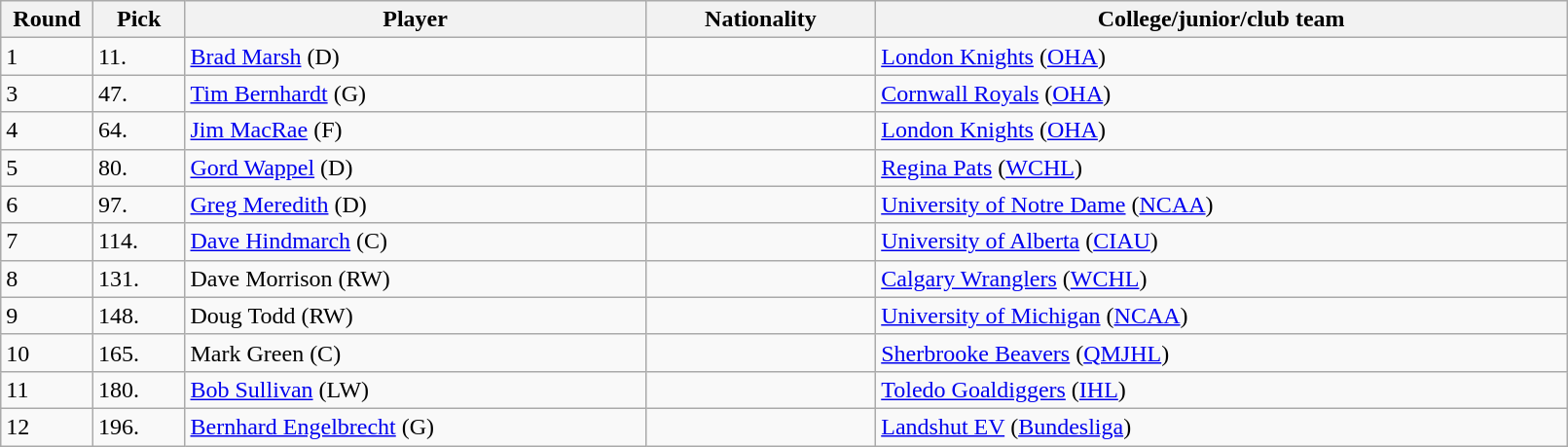<table class="wikitable">
<tr>
<th bgcolor="#DDDDFF" width="5%">Round</th>
<th bgcolor="#DDDDFF" width="5%">Pick</th>
<th bgcolor="#DDDDFF" width="25%">Player</th>
<th bgcolor="#DDDDFF" width="12.5%">Nationality</th>
<th bgcolor="#DDDDFF" width="37.5%">College/junior/club team</th>
</tr>
<tr>
<td>1</td>
<td>11.</td>
<td><a href='#'>Brad Marsh</a> (D)</td>
<td></td>
<td><a href='#'>London Knights</a> (<a href='#'>OHA</a>)</td>
</tr>
<tr>
<td>3</td>
<td>47.</td>
<td><a href='#'>Tim Bernhardt</a> (G)</td>
<td></td>
<td><a href='#'>Cornwall Royals</a> (<a href='#'>OHA</a>)</td>
</tr>
<tr>
<td>4</td>
<td>64.</td>
<td><a href='#'>Jim MacRae</a> (F)</td>
<td></td>
<td><a href='#'>London Knights</a> (<a href='#'>OHA</a>)</td>
</tr>
<tr>
<td>5</td>
<td>80.</td>
<td><a href='#'>Gord Wappel</a> (D)</td>
<td></td>
<td><a href='#'>Regina Pats</a> (<a href='#'>WCHL</a>)</td>
</tr>
<tr>
<td>6</td>
<td>97.</td>
<td><a href='#'>Greg Meredith</a> (D)</td>
<td></td>
<td><a href='#'>University of Notre Dame</a> (<a href='#'>NCAA</a>)</td>
</tr>
<tr>
<td>7</td>
<td>114.</td>
<td><a href='#'>Dave Hindmarch</a> (C)</td>
<td></td>
<td><a href='#'>University of Alberta</a> (<a href='#'>CIAU</a>)</td>
</tr>
<tr>
<td>8</td>
<td>131.</td>
<td>Dave Morrison (RW)</td>
<td></td>
<td><a href='#'>Calgary Wranglers</a> (<a href='#'>WCHL</a>)</td>
</tr>
<tr>
<td>9</td>
<td>148.</td>
<td>Doug Todd (RW)</td>
<td></td>
<td><a href='#'>University of Michigan</a> (<a href='#'>NCAA</a>)</td>
</tr>
<tr>
<td>10</td>
<td>165.</td>
<td>Mark Green (C)</td>
<td></td>
<td><a href='#'>Sherbrooke Beavers</a> (<a href='#'>QMJHL</a>)</td>
</tr>
<tr>
<td>11</td>
<td>180.</td>
<td><a href='#'>Bob Sullivan</a> (LW)</td>
<td></td>
<td><a href='#'>Toledo Goaldiggers</a> (<a href='#'>IHL</a>)</td>
</tr>
<tr>
<td>12</td>
<td>196.</td>
<td><a href='#'>Bernhard Engelbrecht</a> (G)</td>
<td></td>
<td><a href='#'>Landshut EV</a> (<a href='#'>Bundesliga</a>)</td>
</tr>
</table>
